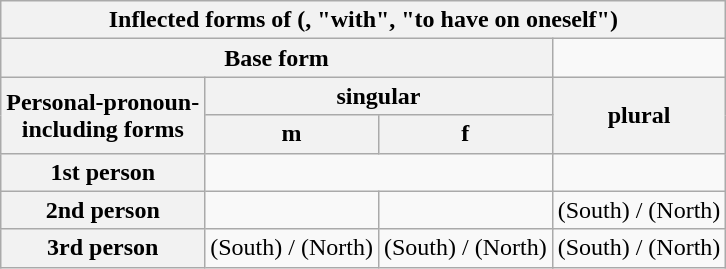<table class="wikitable" style="text-align:center;">
<tr>
<th style="text-align: center;" colspan="6">Inflected forms of  (, "with", "to have on oneself")</th>
</tr>
<tr>
<th colspan="5">Base form</th>
<td> </td>
</tr>
<tr>
<th rowspan="2" colspan="2">Personal-pronoun-<br>including forms</th>
<th colspan="2">singular</th>
<th rowspan="2" colspan="2">plural</th>
</tr>
<tr>
<th>m</th>
<th>f</th>
</tr>
<tr>
<th colspan="2">1st person</th>
<td colspan="2"> </td>
<td colspan="2"> </td>
</tr>
<tr>
<th colspan="2">2nd person</th>
<td> </td>
<td> </td>
<td colspan="2">  (South) /   (North)</td>
</tr>
<tr>
<th colspan="2">3rd person</th>
<td>  (South) /   (North)</td>
<td>  (South) /   (North)</td>
<td colspan="2">  (South) /   (North)</td>
</tr>
</table>
